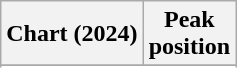<table class="wikitable sortable plainrowheaders" style="text-align:center">
<tr>
<th scope="col">Chart (2024)</th>
<th scope="col">Peak<br>position</th>
</tr>
<tr>
</tr>
<tr>
</tr>
<tr>
</tr>
<tr>
</tr>
<tr>
</tr>
</table>
